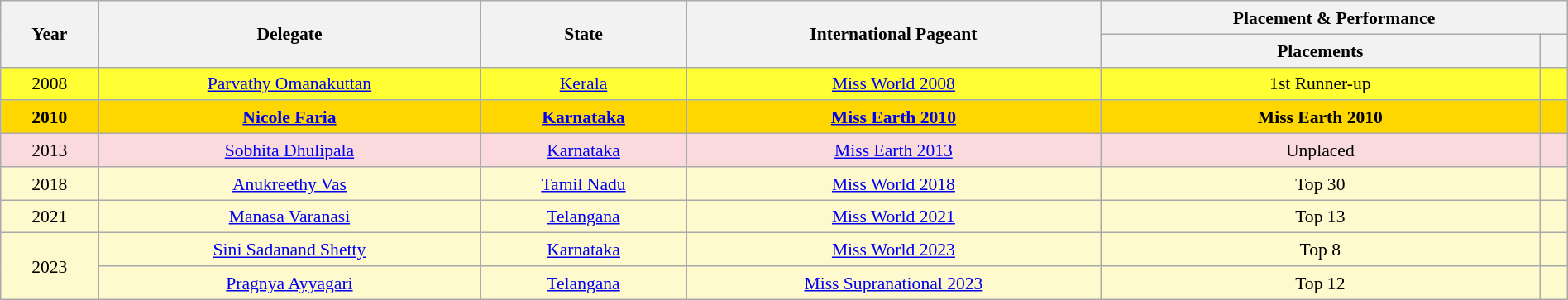<table class="wikitable" style="text-align:center; line-height:20px; font-size:90%; width:100%;">
<tr>
<th rowspan="2">Year</th>
<th rowspan="2">Delegate</th>
<th rowspan="2">State</th>
<th rowspan="2">International Pageant</th>
<th colspan="2">Placement & Performance</th>
</tr>
<tr>
<th>Placements</th>
<th></th>
</tr>
<tr style="background:#FFFF33;">
<td>2008</td>
<td><a href='#'>Parvathy Omanakuttan</a></td>
<td><a href='#'>Kerala</a></td>
<td><a href='#'>Miss World 2008</a></td>
<td>1st Runner-up</td>
<td style="background:;"></td>
</tr>
<tr style="background:gold;">
<td><strong>2010</strong></td>
<td><strong><a href='#'>Nicole Faria</a></strong></td>
<td><strong><a href='#'>Karnataka</a></strong></td>
<td><strong><a href='#'>Miss Earth 2010</a></strong></td>
<td><strong>Miss Earth 2010</strong></td>
<td style="background:;"></td>
</tr>
<tr style="background:#FADADD;">
<td>2013</td>
<td><a href='#'>Sobhita Dhulipala</a></td>
<td><a href='#'>Karnataka</a></td>
<td><a href='#'>Miss Earth 2013</a></td>
<td>Unplaced</td>
<td style="background:;"></td>
</tr>
<tr style="background:#FFFACD;">
<td>2018</td>
<td><a href='#'>Anukreethy Vas</a></td>
<td><a href='#'>Tamil Nadu</a></td>
<td><a href='#'>Miss World 2018</a></td>
<td>Top 30</td>
<td style="background:;"></td>
</tr>
<tr style="background:#FFFACD;">
<td>2021</td>
<td><a href='#'>Manasa Varanasi</a></td>
<td><a href='#'>Telangana</a></td>
<td><a href='#'>Miss World 2021</a></td>
<td>Top 13</td>
<td style="background:;"></td>
</tr>
<tr style="background:#FFFACD;">
<td rowspan=2>2023</td>
<td><a href='#'>Sini Sadanand Shetty</a></td>
<td><a href='#'>Karnataka</a></td>
<td><a href='#'>Miss World 2023</a></td>
<td>Top 8</td>
<td style="background:;"></td>
</tr>
<tr style="background:#FFFACD;">
<td><a href='#'>Pragnya Ayyagari</a></td>
<td><a href='#'>Telangana</a></td>
<td><a href='#'>Miss Supranational 2023</a></td>
<td>Top 12</td>
<td style="background:;"></td>
</tr>
</table>
